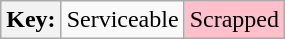<table class="wikitable">
<tr>
<th>Key:</th>
<td>Serviceable</td>
<td bgcolor=#ffc0cb>Scrapped</td>
</tr>
</table>
